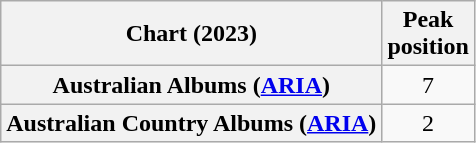<table class="wikitable sortable plainrowheaders" style="text-align:center">
<tr>
<th scope="col">Chart (2023)</th>
<th scope="col">Peak<br>position</th>
</tr>
<tr>
<th scope="row">Australian Albums (<a href='#'>ARIA</a>)</th>
<td>7</td>
</tr>
<tr>
<th scope="row">Australian Country Albums (<a href='#'>ARIA</a>)</th>
<td>2</td>
</tr>
</table>
